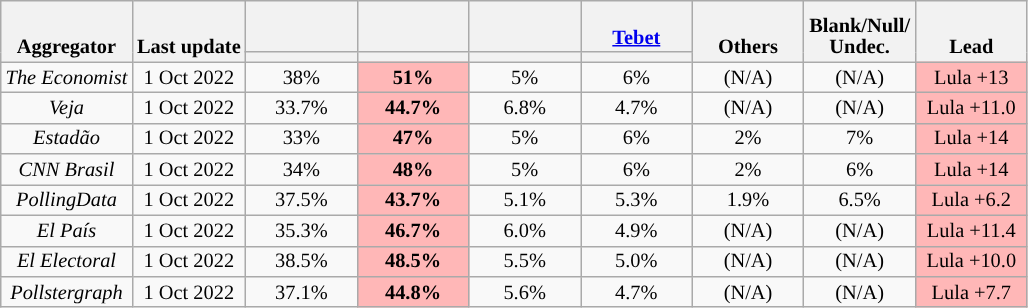<table class="nowrap wikitable" style=text-align:center;font-size:85%;line-height:14px>
<tr style=vertical-align:bottom>
<th rowspan=2>Aggregator</th>
<th rowspan=2>Last update</th>
<th style=width:5em><br></th>
<th style=width:5em><br></th>
<th style=width:5em><br></th>
<th style=width:5em><br><a href='#'>Tebet</a><br></th>
<th style=width:5em rowspan=2>Others<br></th>
<th style=width:5em rowspan=2>Blank/Null/<br>Undec.</th>
<th style=width:5em rowspan=2>Lead</th>
</tr>
<tr>
<th style=background:></th>
<th style=background:></th>
<th style=background:></th>
<th style=background:></th>
</tr>
<tr>
<td> <em>The Economist</em></td>
<td>1 Oct 2022</td>
<td>38%</td>
<td style="background:#ffb7b7;font-weight:bold">51%</td>
<td>5%</td>
<td>6%</td>
<td>(N/A)</td>
<td>(N/A)</td>
<td style="background:#ffb7b7;">Lula +13</td>
</tr>
<tr>
<td> <em>Veja</em></td>
<td>1 Oct 2022</td>
<td>33.7%</td>
<td style="background:#ffb7b7;font-weight:bold">44.7%</td>
<td>6.8%</td>
<td>4.7%</td>
<td>(N/A)</td>
<td>(N/A)</td>
<td style="background:#ffb7b7;">Lula +11.0</td>
</tr>
<tr>
<td> <em>Estadão</em></td>
<td>1 Oct 2022</td>
<td>33%</td>
<td style="background:#ffb7b7;font-weight:bold">47%</td>
<td>5%</td>
<td>6%</td>
<td>2%</td>
<td>7%</td>
<td style="background:#ffb7b7;">Lula +14</td>
</tr>
<tr>
<td> <em>CNN Brasil</em></td>
<td>1 Oct 2022</td>
<td>34%</td>
<td style="background:#ffb7b7;font-weight:bold">48%</td>
<td>5%</td>
<td>6%</td>
<td>2%</td>
<td>6%</td>
<td style="background:#ffb7b7;">Lula +14</td>
</tr>
<tr>
<td> <em>PollingData</em></td>
<td>1 Oct 2022</td>
<td>37.5%</td>
<td style="background:#ffb7b7;font-weight:bold">43.7%</td>
<td>5.1%</td>
<td>5.3%</td>
<td>1.9%</td>
<td>6.5%</td>
<td style="background:#ffb7b7;">Lula +6.2</td>
</tr>
<tr>
<td> <em>El País</em></td>
<td>1 Oct 2022</td>
<td>35.3%</td>
<td style="background:#ffb7b7;font-weight:bold">46.7%</td>
<td>6.0%</td>
<td>4.9%</td>
<td>(N/A)</td>
<td>(N/A)</td>
<td style="background:#ffb7b7;">Lula +11.4</td>
</tr>
<tr>
<td> <em>El Electoral</em></td>
<td>1 Oct 2022</td>
<td>38.5%</td>
<td style="background:#ffb7b7;font-weight:bold">48.5%</td>
<td>5.5%</td>
<td>5.0%</td>
<td>(N/A)</td>
<td>(N/A)</td>
<td style="background:#ffb7b7;">Lula +10.0</td>
</tr>
<tr>
<td> <em>Pollstergraph</em></td>
<td>1 Oct 2022</td>
<td>37.1%</td>
<td style="background:#ffb7b7;font-weight:bold">44.8%</td>
<td>5.6%</td>
<td>4.7%</td>
<td>(N/A)</td>
<td>(N/A)</td>
<td style="background:#ffb7b7;">Lula +7.7</td>
</tr>
</table>
